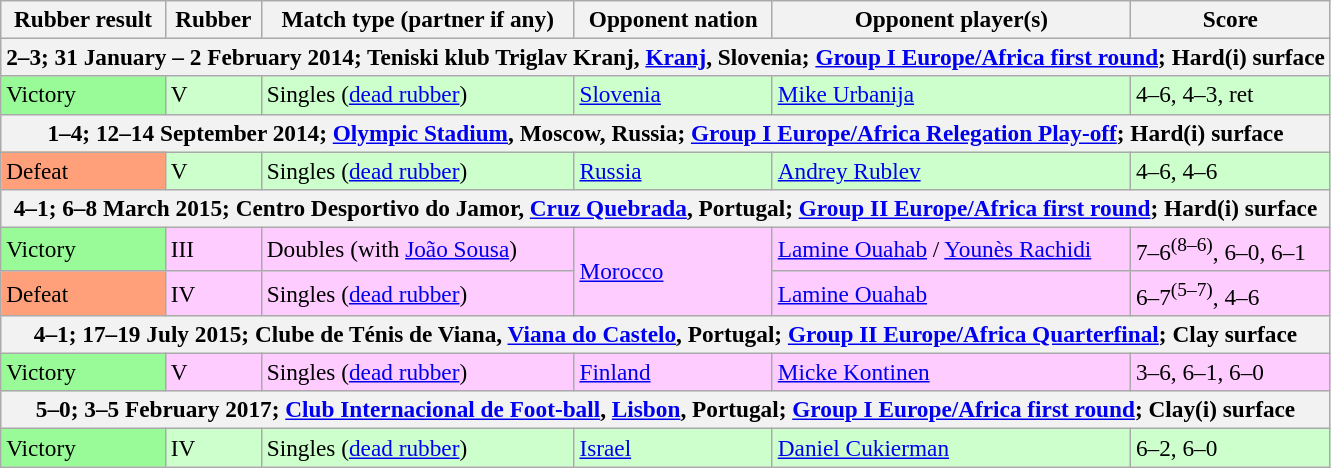<table class=wikitable style=font-size:97%>
<tr>
<th scope="col">Rubber result</th>
<th scope="col">Rubber</th>
<th scope="col">Match type (partner if any)</th>
<th scope="col">Opponent nation</th>
<th scope="col">Opponent player(s)</th>
<th scope="col">Score</th>
</tr>
<tr>
<th colspan=6>2–3; 31 January – 2 February 2014; Teniski klub Triglav Kranj, <a href='#'>Kranj</a>, Slovenia; <a href='#'>Group I Europe/Africa first round</a>; Hard(i) surface</th>
</tr>
<tr style="background:#cfc;">
<td bgcolor=98FB98>Victory</td>
<td>V</td>
<td>Singles (<a href='#'>dead rubber</a>)</td>
<td> <a href='#'>Slovenia</a></td>
<td><a href='#'>Mike Urbanija</a></td>
<td>4–6, 4–3, ret</td>
</tr>
<tr>
<th colspan=6>1–4; 12–14 September 2014; <a href='#'>Olympic Stadium</a>, Moscow, Russia; <a href='#'>Group I Europe/Africa Relegation Play-off</a>; Hard(i) surface</th>
</tr>
<tr style="background:#cfc;">
<td bgcolor=FFA07A>Defeat</td>
<td>V</td>
<td>Singles (<a href='#'>dead rubber</a>)</td>
<td> <a href='#'>Russia</a></td>
<td><a href='#'>Andrey Rublev</a></td>
<td>4–6, 4–6</td>
</tr>
<tr>
<th colspan=6>4–1; 6–8 March 2015; Centro Desportivo do Jamor, <a href='#'>Cruz Quebrada</a>, Portugal; <a href='#'>Group II Europe/Africa first round</a>; Hard(i) surface</th>
</tr>
<tr style="background:#fcf;">
<td bgcolor=98FB98>Victory</td>
<td>III</td>
<td>Doubles (with <a href='#'>João Sousa</a>)</td>
<td rowspan=2> <a href='#'>Morocco</a></td>
<td><a href='#'>Lamine Ouahab</a> / <a href='#'>Younès Rachidi</a></td>
<td>7–6<sup>(8–6)</sup>, 6–0, 6–1</td>
</tr>
<tr style="background:#fcf;">
<td bgcolor=FFA07A>Defeat</td>
<td>IV</td>
<td>Singles (<a href='#'>dead rubber</a>)</td>
<td><a href='#'>Lamine Ouahab</a></td>
<td>6–7<sup>(5–7)</sup>, 4–6</td>
</tr>
<tr>
<th colspan=6>4–1; 17–19 July 2015; Clube de Ténis de Viana, <a href='#'>Viana do Castelo</a>, Portugal; <a href='#'>Group II Europe/Africa Quarterfinal</a>; Clay surface</th>
</tr>
<tr style="background:#fcf;">
<td bgcolor=98FB98>Victory</td>
<td>V</td>
<td>Singles (<a href='#'>dead rubber</a>)</td>
<td> <a href='#'>Finland</a></td>
<td><a href='#'>Micke Kontinen</a></td>
<td>3–6, 6–1, 6–0</td>
</tr>
<tr>
<th colspan=6>5–0; 3–5 February 2017; <a href='#'>Club Internacional de Foot-ball</a>, <a href='#'>Lisbon</a>, Portugal; <a href='#'>Group I Europe/Africa first round</a>; Clay(i) surface</th>
</tr>
<tr style="background:#cfc;">
<td bgcolor=98FB98>Victory</td>
<td>IV</td>
<td>Singles (<a href='#'>dead rubber</a>)</td>
<td> <a href='#'>Israel</a></td>
<td><a href='#'>Daniel Cukierman</a></td>
<td>6–2, 6–0</td>
</tr>
</table>
